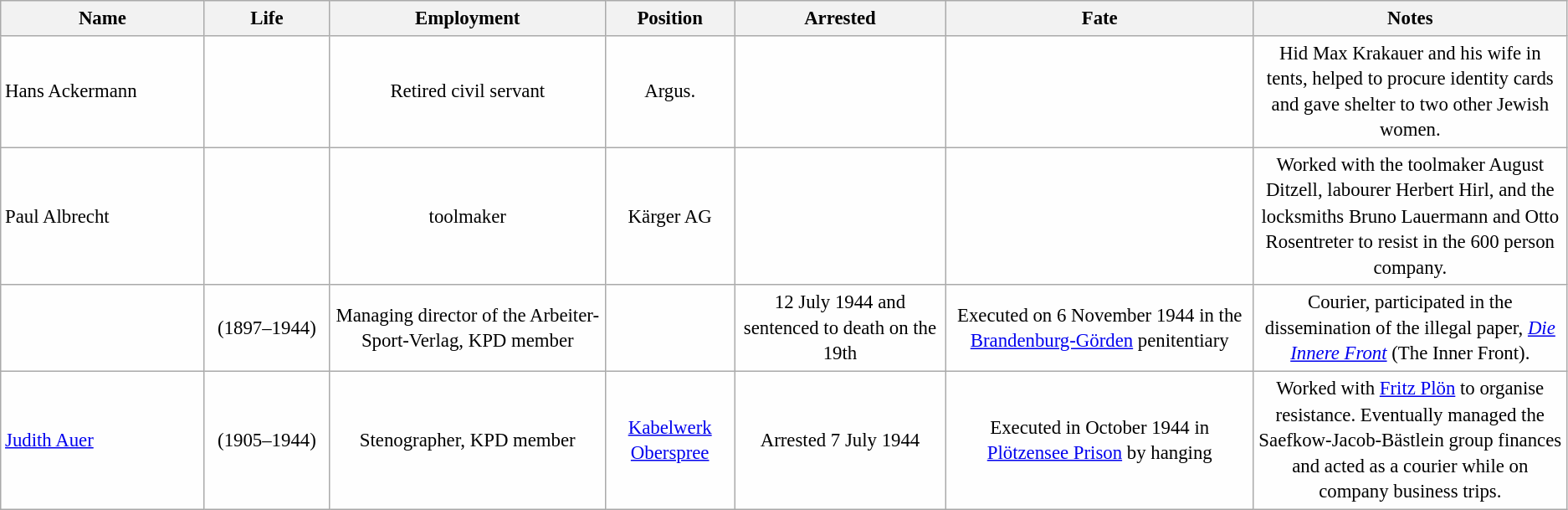<table class="wikitable sortable" style="table-layout:fixed;background-color:#FEFEFE;font-size:95%;padding:0.30em;line-height:1.35em;">
<tr>
<th scope="col"  width=13%>Name</th>
<th scope="col"  width=8%>Life</th>
<th scope="col">Employment</th>
<th scope="col">Position</th>
<th scope="col">Arrested</th>
<th scope="col">Fate</th>
<th scope="col" width=20%>Notes</th>
</tr>
<tr>
<td>Hans Ackermann</td>
<td style="text-align: center;"></td>
<td style="text-align: center;">Retired civil servant</td>
<td style="text-align: center;">Argus.</td>
<td style="text-align: center;"></td>
<td style="text-align: center;"></td>
<td style="text-align: center;">Hid Max Krakauer and his wife in tents, helped to procure identity cards and gave shelter to two other Jewish women.</td>
</tr>
<tr>
<td>Paul Albrecht</td>
<td style="text-align: center;"></td>
<td style="text-align: center;">toolmaker</td>
<td style="text-align: center;">Kärger AG</td>
<td style="text-align: center;"></td>
<td style="text-align: center;"></td>
<td style="text-align: center;">Worked with the toolmaker August Ditzell, labourer Herbert Hirl, and the locksmiths Bruno Lauermann and Otto Rosentreter to resist in the 600 person company.</td>
</tr>
<tr>
<td></td>
<td style="text-align: center;">(1897–1944)</td>
<td style="text-align: center;">Managing director of the Arbeiter-Sport-Verlag, KPD member</td>
<td style="text-align: center;"></td>
<td style="text-align: center;">12 July 1944 and sentenced to death on the 19th</td>
<td style="text-align: center;">Executed on 6 November 1944 in the <a href='#'>Brandenburg-Görden</a> penitentiary</td>
<td style="text-align: center;">Courier, participated in the dissemination of the illegal paper, <em><a href='#'>Die Innere Front</a></em> (The Inner Front).</td>
</tr>
<tr>
<td><a href='#'>Judith Auer</a></td>
<td style="text-align: center;">(1905–1944)</td>
<td style="text-align: center;">Stenographer, KPD member</td>
<td style="text-align: center;"><a href='#'>Kabelwerk Oberspree</a></td>
<td style="text-align: center;">Arrested 7 July 1944</td>
<td style="text-align: center;">Executed in October 1944 in <a href='#'>Plötzensee Prison</a> by hanging</td>
<td style="text-align: center;">Worked with <a href='#'>Fritz Plön</a> to organise resistance. Eventually managed the Saefkow-Jacob-Bästlein group finances and acted as a courier while on company business trips.</td>
</tr>
</table>
